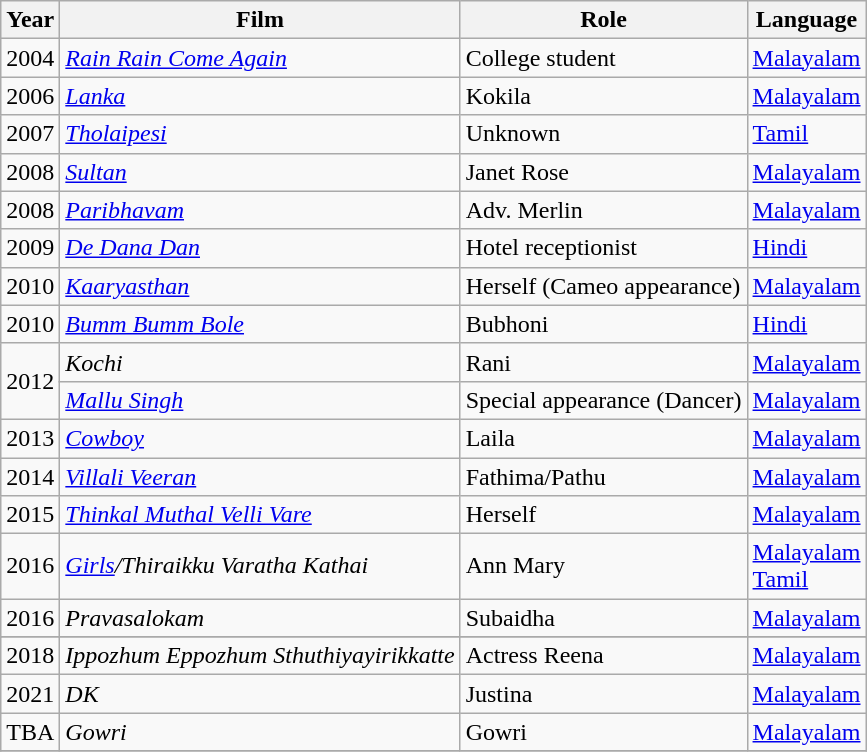<table class="wikitable sortable">
<tr>
<th>Year</th>
<th>Film</th>
<th>Role</th>
<th>Language</th>
</tr>
<tr>
<td>2004</td>
<td><em><a href='#'>Rain Rain Come Again</a></em></td>
<td>College student</td>
<td><a href='#'>Malayalam</a></td>
</tr>
<tr>
<td>2006</td>
<td><em><a href='#'>Lanka</a></em></td>
<td>Kokila</td>
<td><a href='#'>Malayalam</a></td>
</tr>
<tr>
<td>2007</td>
<td><em><a href='#'>Tholaipesi</a></em></td>
<td>Unknown</td>
<td><a href='#'>Tamil</a></td>
</tr>
<tr>
<td>2008</td>
<td><em><a href='#'>Sultan</a></em></td>
<td>Janet Rose</td>
<td><a href='#'>Malayalam</a></td>
</tr>
<tr>
<td>2008</td>
<td><em><a href='#'>Paribhavam</a></em></td>
<td>Adv. Merlin</td>
<td><a href='#'>Malayalam</a></td>
</tr>
<tr>
<td>2009</td>
<td><em><a href='#'>De Dana Dan</a></em></td>
<td>Hotel receptionist</td>
<td><a href='#'>Hindi</a></td>
</tr>
<tr>
<td>2010</td>
<td><em><a href='#'>Kaaryasthan</a></em></td>
<td>Herself (Cameo appearance)</td>
<td><a href='#'>Malayalam</a></td>
</tr>
<tr>
<td>2010</td>
<td><em><a href='#'>Bumm Bumm Bole</a></em></td>
<td>Bubhoni</td>
<td><a href='#'>Hindi</a></td>
</tr>
<tr>
<td rowspan=2>2012</td>
<td><em>Kochi</em></td>
<td>Rani</td>
<td><a href='#'>Malayalam</a></td>
</tr>
<tr>
<td><em><a href='#'>Mallu Singh</a></em></td>
<td>Special appearance (Dancer)</td>
<td><a href='#'>Malayalam</a></td>
</tr>
<tr>
<td>2013</td>
<td><em><a href='#'>Cowboy</a></em></td>
<td>Laila</td>
<td><a href='#'>Malayalam</a></td>
</tr>
<tr>
<td>2014</td>
<td><em><a href='#'>Villali Veeran</a></em></td>
<td>Fathima/Pathu</td>
<td><a href='#'>Malayalam</a></td>
</tr>
<tr>
<td>2015</td>
<td><em><a href='#'>Thinkal Muthal Velli Vare</a></em></td>
<td>Herself</td>
<td><a href='#'>Malayalam</a></td>
</tr>
<tr>
<td>2016</td>
<td><em><a href='#'>Girls</a>/Thiraikku Varatha Kathai</em></td>
<td>Ann Mary</td>
<td><a href='#'>Malayalam</a><br><a href='#'>Tamil</a></td>
</tr>
<tr>
<td>2016</td>
<td><em>Pravasalokam</em></td>
<td>Subaidha</td>
<td><a href='#'>Malayalam</a></td>
</tr>
<tr>
</tr>
<tr>
<td>2018</td>
<td><em>Ippozhum Eppozhum Sthuthiyayirikkatte </em></td>
<td>Actress Reena</td>
<td><a href='#'>Malayalam</a></td>
</tr>
<tr>
<td>2021</td>
<td><em>DK</em></td>
<td>Justina</td>
<td><a href='#'>Malayalam</a></td>
</tr>
<tr>
<td>TBA</td>
<td><em>Gowri</em></td>
<td>Gowri</td>
<td><a href='#'>Malayalam</a></td>
</tr>
<tr>
</tr>
</table>
